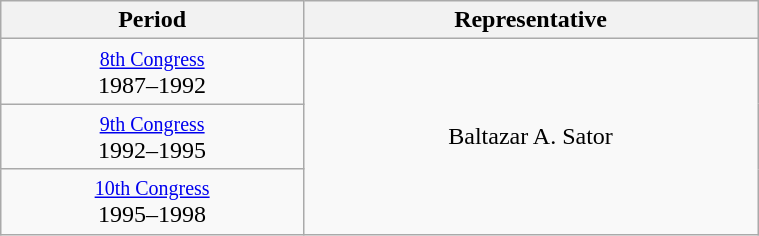<table class="wikitable" style="text-align:center; width:40%;">
<tr>
<th width="40%">Period</th>
<th>Representative</th>
</tr>
<tr>
<td><small><a href='#'>8th Congress</a></small><br>1987–1992</td>
<td rowspan="3">Baltazar A. Sator</td>
</tr>
<tr>
<td><small><a href='#'>9th Congress</a></small><br>1992–1995</td>
</tr>
<tr>
<td><small><a href='#'>10th Congress</a></small><br>1995–1998</td>
</tr>
</table>
